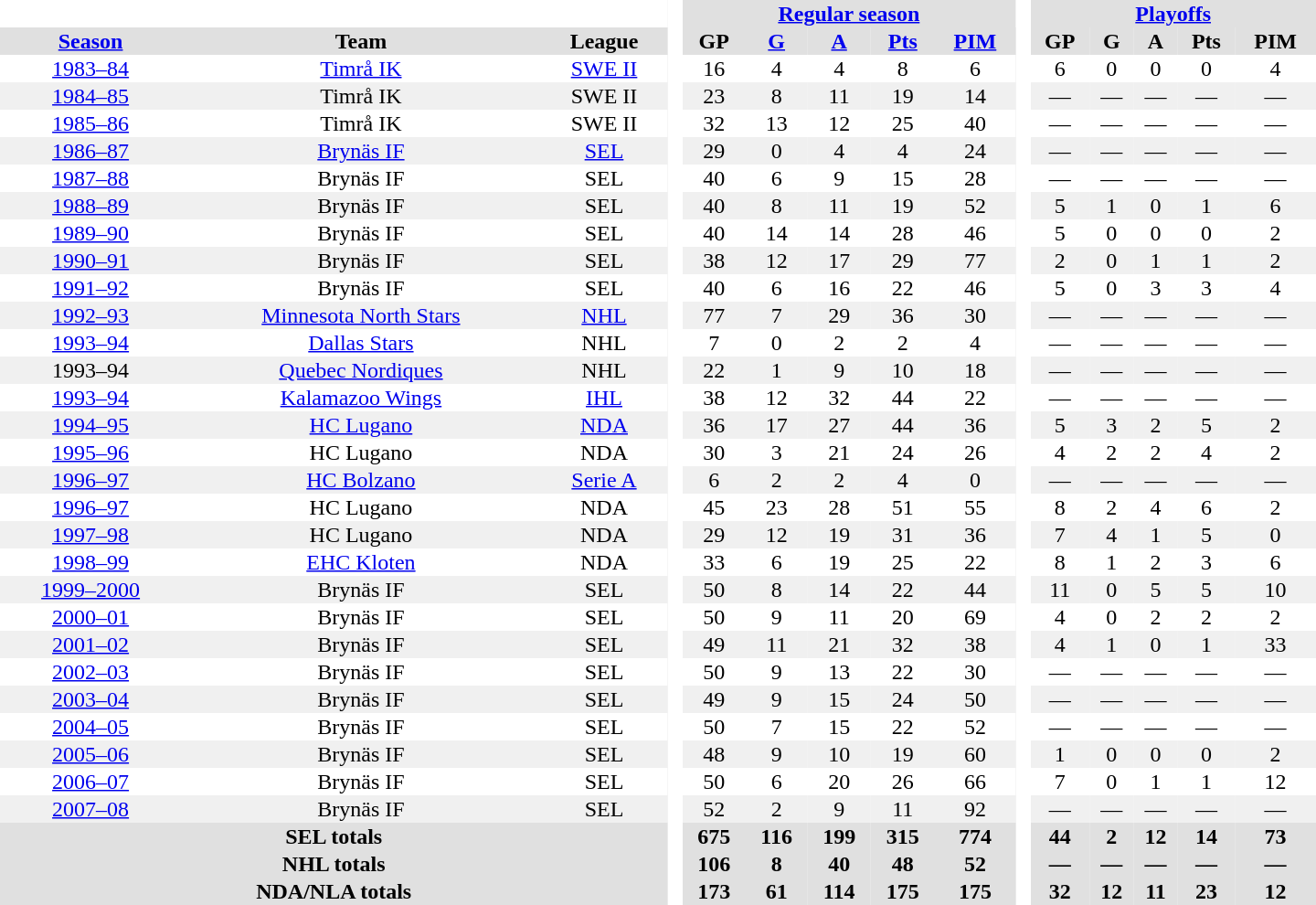<table border="0" cellpadding="1" cellspacing="0" style="text-align:center; width:60em">
<tr bgcolor="#e0e0e0">
<th colspan="3" bgcolor="#ffffff"> </th>
<th rowspan="99" bgcolor="#ffffff"> </th>
<th colspan="5"><a href='#'>Regular season</a></th>
<th rowspan="99" bgcolor="#ffffff"> </th>
<th colspan="5"><a href='#'>Playoffs</a></th>
</tr>
<tr bgcolor="#e0e0e0">
<th><a href='#'>Season</a></th>
<th>Team</th>
<th>League</th>
<th>GP</th>
<th><a href='#'>G</a></th>
<th><a href='#'>A</a></th>
<th><a href='#'>Pts</a></th>
<th><a href='#'>PIM</a></th>
<th>GP</th>
<th>G</th>
<th>A</th>
<th>Pts</th>
<th>PIM</th>
</tr>
<tr>
<td><a href='#'>1983–84</a></td>
<td><a href='#'>Timrå IK</a></td>
<td><a href='#'>SWE II</a></td>
<td>16</td>
<td>4</td>
<td>4</td>
<td>8</td>
<td>6</td>
<td>6</td>
<td>0</td>
<td>0</td>
<td>0</td>
<td>4</td>
</tr>
<tr bgcolor="#f0f0f0">
<td><a href='#'>1984–85</a></td>
<td>Timrå IK</td>
<td>SWE II</td>
<td>23</td>
<td>8</td>
<td>11</td>
<td>19</td>
<td>14</td>
<td>—</td>
<td>—</td>
<td>—</td>
<td>—</td>
<td>—</td>
</tr>
<tr>
<td><a href='#'>1985–86</a></td>
<td>Timrå IK</td>
<td>SWE II</td>
<td>32</td>
<td>13</td>
<td>12</td>
<td>25</td>
<td>40</td>
<td>—</td>
<td>—</td>
<td>—</td>
<td>—</td>
<td>—</td>
</tr>
<tr bgcolor="#f0f0f0">
<td><a href='#'>1986–87</a></td>
<td><a href='#'>Brynäs IF</a></td>
<td><a href='#'>SEL</a></td>
<td>29</td>
<td>0</td>
<td>4</td>
<td>4</td>
<td>24</td>
<td>—</td>
<td>—</td>
<td>—</td>
<td>—</td>
<td>—</td>
</tr>
<tr>
<td><a href='#'>1987–88</a></td>
<td>Brynäs IF</td>
<td>SEL</td>
<td>40</td>
<td>6</td>
<td>9</td>
<td>15</td>
<td>28</td>
<td>—</td>
<td>—</td>
<td>—</td>
<td>—</td>
<td>—</td>
</tr>
<tr bgcolor="#f0f0f0">
<td><a href='#'>1988–89</a></td>
<td>Brynäs IF</td>
<td>SEL</td>
<td>40</td>
<td>8</td>
<td>11</td>
<td>19</td>
<td>52</td>
<td>5</td>
<td>1</td>
<td>0</td>
<td>1</td>
<td>6</td>
</tr>
<tr>
<td><a href='#'>1989–90</a></td>
<td>Brynäs IF</td>
<td>SEL</td>
<td>40</td>
<td>14</td>
<td>14</td>
<td>28</td>
<td>46</td>
<td>5</td>
<td>0</td>
<td>0</td>
<td>0</td>
<td>2</td>
</tr>
<tr bgcolor="#f0f0f0">
<td><a href='#'>1990–91</a></td>
<td>Brynäs IF</td>
<td>SEL</td>
<td>38</td>
<td>12</td>
<td>17</td>
<td>29</td>
<td>77</td>
<td>2</td>
<td>0</td>
<td>1</td>
<td>1</td>
<td>2</td>
</tr>
<tr>
<td><a href='#'>1991–92</a></td>
<td>Brynäs IF</td>
<td>SEL</td>
<td>40</td>
<td>6</td>
<td>16</td>
<td>22</td>
<td>46</td>
<td>5</td>
<td>0</td>
<td>3</td>
<td>3</td>
<td>4</td>
</tr>
<tr bgcolor="#f0f0f0">
<td><a href='#'>1992–93</a></td>
<td><a href='#'>Minnesota North Stars</a></td>
<td><a href='#'>NHL</a></td>
<td>77</td>
<td>7</td>
<td>29</td>
<td>36</td>
<td>30</td>
<td>—</td>
<td>—</td>
<td>—</td>
<td>—</td>
<td>—</td>
</tr>
<tr>
<td><a href='#'>1993–94</a></td>
<td><a href='#'>Dallas Stars</a></td>
<td>NHL</td>
<td>7</td>
<td>0</td>
<td>2</td>
<td>2</td>
<td>4</td>
<td>—</td>
<td>—</td>
<td>—</td>
<td>—</td>
<td>—</td>
</tr>
<tr bgcolor="#f0f0f0">
<td>1993–94</td>
<td><a href='#'>Quebec Nordiques</a></td>
<td>NHL</td>
<td>22</td>
<td>1</td>
<td>9</td>
<td>10</td>
<td>18</td>
<td>—</td>
<td>—</td>
<td>—</td>
<td>—</td>
<td>—</td>
</tr>
<tr>
<td><a href='#'>1993–94</a></td>
<td><a href='#'>Kalamazoo Wings</a></td>
<td><a href='#'>IHL</a></td>
<td>38</td>
<td>12</td>
<td>32</td>
<td>44</td>
<td>22</td>
<td>—</td>
<td>—</td>
<td>—</td>
<td>—</td>
<td>—</td>
</tr>
<tr bgcolor="#f0f0f0">
<td><a href='#'>1994–95</a></td>
<td><a href='#'>HC Lugano</a></td>
<td><a href='#'>NDA</a></td>
<td>36</td>
<td>17</td>
<td>27</td>
<td>44</td>
<td>36</td>
<td>5</td>
<td>3</td>
<td>2</td>
<td>5</td>
<td>2</td>
</tr>
<tr>
<td><a href='#'>1995–96</a></td>
<td>HC Lugano</td>
<td>NDA</td>
<td>30</td>
<td>3</td>
<td>21</td>
<td>24</td>
<td>26</td>
<td>4</td>
<td>2</td>
<td>2</td>
<td>4</td>
<td>2</td>
</tr>
<tr bgcolor="#f0f0f0">
<td><a href='#'>1996–97</a></td>
<td><a href='#'>HC Bolzano</a></td>
<td><a href='#'>Serie A</a></td>
<td>6</td>
<td>2</td>
<td>2</td>
<td>4</td>
<td>0</td>
<td>—</td>
<td>—</td>
<td>—</td>
<td>—</td>
<td>—</td>
</tr>
<tr>
<td><a href='#'>1996–97</a></td>
<td>HC Lugano</td>
<td>NDA</td>
<td>45</td>
<td>23</td>
<td>28</td>
<td>51</td>
<td>55</td>
<td>8</td>
<td>2</td>
<td>4</td>
<td>6</td>
<td>2</td>
</tr>
<tr bgcolor="#f0f0f0">
<td><a href='#'>1997–98</a></td>
<td>HC Lugano</td>
<td>NDA</td>
<td>29</td>
<td>12</td>
<td>19</td>
<td>31</td>
<td>36</td>
<td>7</td>
<td>4</td>
<td>1</td>
<td>5</td>
<td>0</td>
</tr>
<tr>
<td><a href='#'>1998–99</a></td>
<td><a href='#'>EHC Kloten</a></td>
<td>NDA</td>
<td>33</td>
<td>6</td>
<td>19</td>
<td>25</td>
<td>22</td>
<td>8</td>
<td>1</td>
<td>2</td>
<td>3</td>
<td>6</td>
</tr>
<tr bgcolor="#f0f0f0">
<td><a href='#'>1999–2000</a></td>
<td>Brynäs IF</td>
<td>SEL</td>
<td>50</td>
<td>8</td>
<td>14</td>
<td>22</td>
<td>44</td>
<td>11</td>
<td>0</td>
<td>5</td>
<td>5</td>
<td>10</td>
</tr>
<tr>
<td><a href='#'>2000–01</a></td>
<td>Brynäs IF</td>
<td>SEL</td>
<td>50</td>
<td>9</td>
<td>11</td>
<td>20</td>
<td>69</td>
<td>4</td>
<td>0</td>
<td>2</td>
<td>2</td>
<td>2</td>
</tr>
<tr bgcolor="#f0f0f0">
<td><a href='#'>2001–02</a></td>
<td>Brynäs IF</td>
<td>SEL</td>
<td>49</td>
<td>11</td>
<td>21</td>
<td>32</td>
<td>38</td>
<td>4</td>
<td>1</td>
<td>0</td>
<td>1</td>
<td>33</td>
</tr>
<tr>
<td><a href='#'>2002–03</a></td>
<td>Brynäs IF</td>
<td>SEL</td>
<td>50</td>
<td>9</td>
<td>13</td>
<td>22</td>
<td>30</td>
<td>—</td>
<td>—</td>
<td>—</td>
<td>—</td>
<td>—</td>
</tr>
<tr bgcolor="#f0f0f0">
<td><a href='#'>2003–04</a></td>
<td>Brynäs IF</td>
<td>SEL</td>
<td>49</td>
<td>9</td>
<td>15</td>
<td>24</td>
<td>50</td>
<td>—</td>
<td>—</td>
<td>—</td>
<td>—</td>
<td>—</td>
</tr>
<tr>
<td><a href='#'>2004–05</a></td>
<td>Brynäs IF</td>
<td>SEL</td>
<td>50</td>
<td>7</td>
<td>15</td>
<td>22</td>
<td>52</td>
<td>—</td>
<td>—</td>
<td>—</td>
<td>—</td>
<td>—</td>
</tr>
<tr bgcolor="#f0f0f0">
<td><a href='#'>2005–06</a></td>
<td>Brynäs IF</td>
<td>SEL</td>
<td>48</td>
<td>9</td>
<td>10</td>
<td>19</td>
<td>60</td>
<td>1</td>
<td>0</td>
<td>0</td>
<td>0</td>
<td>2</td>
</tr>
<tr>
<td><a href='#'>2006–07</a></td>
<td>Brynäs IF</td>
<td>SEL</td>
<td>50</td>
<td>6</td>
<td>20</td>
<td>26</td>
<td>66</td>
<td>7</td>
<td>0</td>
<td>1</td>
<td>1</td>
<td>12</td>
</tr>
<tr bgcolor="#f0f0f0">
<td><a href='#'>2007–08</a></td>
<td>Brynäs IF</td>
<td>SEL</td>
<td>52</td>
<td>2</td>
<td>9</td>
<td>11</td>
<td>92</td>
<td>—</td>
<td>—</td>
<td>—</td>
<td>—</td>
<td>—</td>
</tr>
<tr bgcolor="#e0e0e0">
<th colspan="3">SEL totals</th>
<th>675</th>
<th>116</th>
<th>199</th>
<th>315</th>
<th>774</th>
<th>44</th>
<th>2</th>
<th>12</th>
<th>14</th>
<th>73</th>
</tr>
<tr bgcolor="#e0e0e0">
<th colspan="3">NHL totals</th>
<th>106</th>
<th>8</th>
<th>40</th>
<th>48</th>
<th>52</th>
<th>—</th>
<th>—</th>
<th>—</th>
<th>—</th>
<th>—</th>
</tr>
<tr bgcolor="#e0e0e0">
<th colspan="3">NDA/NLA totals</th>
<th>173</th>
<th>61</th>
<th>114</th>
<th>175</th>
<th>175</th>
<th>32</th>
<th>12</th>
<th>11</th>
<th>23</th>
<th>12</th>
</tr>
</table>
